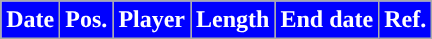<table class="wikitable plainrowheaders sortable">
<tr>
<th style="background:#0000FF; color:#FFFFFF; ">Date</th>
<th style="background:#0000FF; color:#FFFFFF; ">Pos.</th>
<th style="background:#0000FF; color:#FFFFFF; ">Player</th>
<th style="background:#0000FF; color:#FFFFFF; ">Length</th>
<th style="background:#0000FF; color:#FFFFFF; ">End date</th>
<th style="background:#0000FF; color:#FFFFFF; ">Ref.</th>
</tr>
</table>
